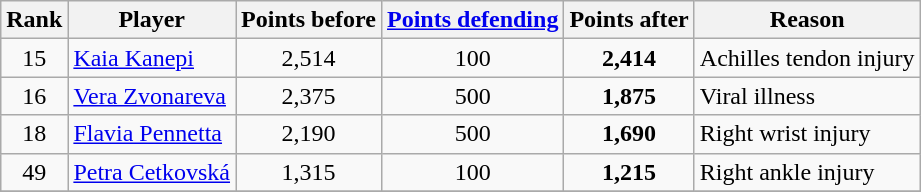<table class="wikitable sortable">
<tr>
<th>Rank</th>
<th>Player</th>
<th>Points before</th>
<th><a href='#'>Points defending</a></th>
<th>Points after</th>
<th>Reason</th>
</tr>
<tr>
<td align=center>15</td>
<td> <a href='#'>Kaia Kanepi</a></td>
<td align=center>2,514</td>
<td align=center>100</td>
<td align=center><strong>2,414</strong></td>
<td>Achilles tendon injury</td>
</tr>
<tr>
<td align=center>16</td>
<td> <a href='#'>Vera Zvonareva</a></td>
<td align=center>2,375</td>
<td align=center>500</td>
<td align=center><strong>1,875</strong></td>
<td>Viral illness</td>
</tr>
<tr>
<td align=center>18</td>
<td> <a href='#'>Flavia Pennetta</a></td>
<td align=center>2,190</td>
<td align=center>500</td>
<td align=center><strong>1,690</strong></td>
<td>Right wrist injury</td>
</tr>
<tr>
<td align=center>49</td>
<td> <a href='#'>Petra Cetkovská</a></td>
<td align=center>1,315</td>
<td align=center>100</td>
<td align=center><strong>1,215</strong></td>
<td>Right ankle injury</td>
</tr>
<tr>
</tr>
</table>
